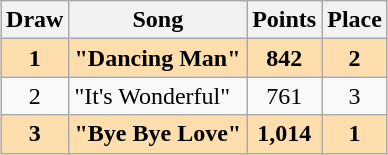<table class="sortable wikitable" style="margin: 1em auto 1em auto; text-align:center">
<tr>
<th>Draw</th>
<th>Song</th>
<th>Points</th>
<th>Place</th>
</tr>
<tr style="font-weight:bold; background:navajowhite;">
<td>1</td>
<td align="left">"Dancing Man"</td>
<td>842</td>
<td>2</td>
</tr>
<tr>
<td>2</td>
<td align="left">"It's Wonderful"</td>
<td>761</td>
<td>3</td>
</tr>
<tr style="font-weight:bold; background:navajowhite;">
<td>3</td>
<td align="left">"Bye Bye Love"</td>
<td>1,014</td>
<td>1</td>
</tr>
</table>
